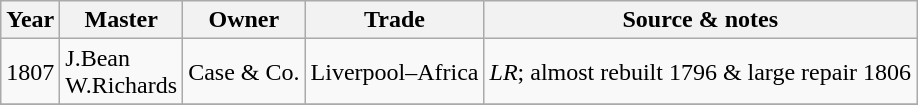<table class=" wikitable">
<tr>
<th>Year</th>
<th>Master</th>
<th>Owner</th>
<th>Trade</th>
<th>Source & notes</th>
</tr>
<tr>
<td>1807</td>
<td>J.Bean<br>W.Richards</td>
<td>Case & Co.</td>
<td>Liverpool–Africa</td>
<td><em>LR</em>; almost rebuilt 1796 & large repair 1806</td>
</tr>
<tr>
</tr>
</table>
